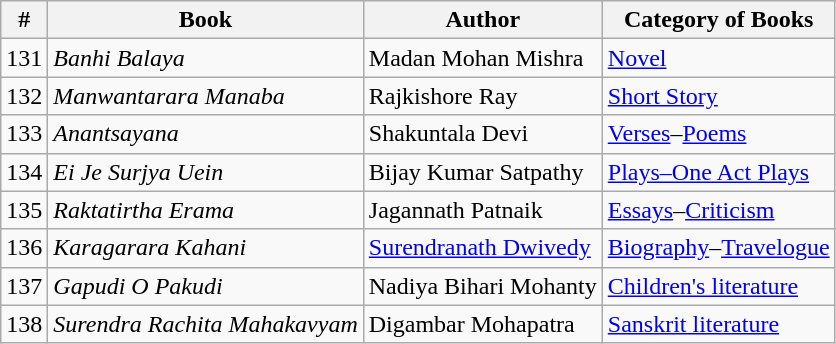<table class="wikitable">
<tr>
<th>#</th>
<th>Book</th>
<th>Author</th>
<th>Category of Books</th>
</tr>
<tr>
<td>131</td>
<td><em>Banhi Balaya</em></td>
<td>Madan Mohan Mishra</td>
<td><a href='#'>Novel</a></td>
</tr>
<tr>
<td>132</td>
<td><em>Manwantarara Manaba</em></td>
<td>Rajkishore Ray</td>
<td><a href='#'>Short Story</a></td>
</tr>
<tr>
<td>133</td>
<td><em>Anantsayana</em></td>
<td>Shakuntala Devi</td>
<td><a href='#'>Verses</a>–<a href='#'>Poems</a></td>
</tr>
<tr>
<td>134</td>
<td><em>Ei Je Surjya Uein</em></td>
<td>Bijay Kumar Satpathy</td>
<td><a href='#'>Plays–One Act Plays</a></td>
</tr>
<tr>
<td>135</td>
<td><em>Raktatirtha Erama</em></td>
<td>Jagannath Patnaik</td>
<td><a href='#'>Essays</a>–<a href='#'>Criticism</a></td>
</tr>
<tr>
<td>136</td>
<td><em>Karagarara Kahani</em></td>
<td><a href='#'>Surendranath Dwivedy</a></td>
<td><a href='#'>Biography</a>–<a href='#'>Travelogue</a></td>
</tr>
<tr>
<td>137</td>
<td><em>Gapudi O Pakudi</em></td>
<td>Nadiya Bihari Mohanty</td>
<td><a href='#'>Children's literature</a></td>
</tr>
<tr>
<td>138</td>
<td><em>Surendra Rachita Mahakavyam</em></td>
<td>Digambar Mohapatra</td>
<td><a href='#'>Sanskrit literature</a></td>
</tr>
</table>
